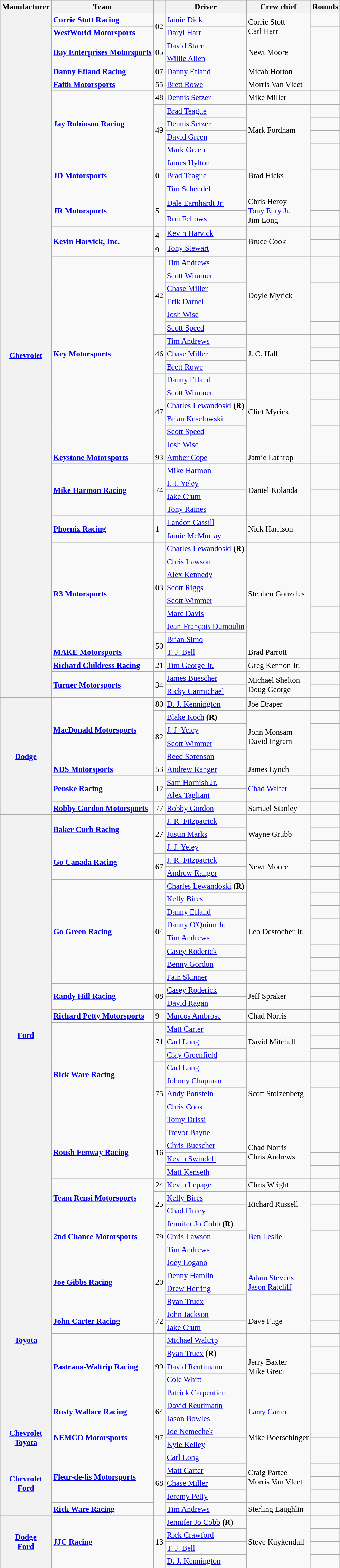<table class="wikitable" style="font-size: 95%;">
<tr>
<th>Manufacturer</th>
<th>Team</th>
<th></th>
<th>Driver</th>
<th>Crew chief</th>
<th>Rounds</th>
</tr>
<tr>
<th rowspan=53><a href='#'>Chevrolet</a></th>
<td><strong><a href='#'>Corrie Stott Racing</a></strong></td>
<td rowspan=2>02</td>
<td><a href='#'>Jamie Dick</a></td>
<td rowspan=2>Corrie Stott <small></small><br>Carl Harr <small></small></td>
<td></td>
</tr>
<tr>
<td><strong><a href='#'>WestWorld Motorsports</a></strong></td>
<td><a href='#'>Daryl Harr</a></td>
<td></td>
</tr>
<tr>
<td rowspan=2><strong><a href='#'>Day Enterprises Motorsports</a></strong></td>
<td rowspan=2>05</td>
<td><a href='#'>David Starr</a></td>
<td rowspan=2>Newt Moore</td>
<td></td>
</tr>
<tr>
<td><a href='#'>Willie Allen</a></td>
<td></td>
</tr>
<tr>
<td><strong><a href='#'>Danny Efland Racing</a></strong></td>
<td>07</td>
<td><a href='#'>Danny Efland</a></td>
<td>Micah Horton</td>
<td></td>
</tr>
<tr>
<td><strong><a href='#'>Faith Motorsports</a></strong></td>
<td>55</td>
<td><a href='#'>Brett Rowe</a></td>
<td>Morris Van Vleet</td>
<td></td>
</tr>
<tr>
<td rowspan=5><strong><a href='#'>Jay Robinson Racing</a></strong></td>
<td>48</td>
<td><a href='#'>Dennis Setzer</a></td>
<td>Mike Miller</td>
<td></td>
</tr>
<tr>
<td rowspan=4>49</td>
<td><a href='#'>Brad Teague</a></td>
<td rowspan=4>Mark Fordham</td>
<td></td>
</tr>
<tr>
<td><a href='#'>Dennis Setzer</a></td>
<td></td>
</tr>
<tr>
<td><a href='#'>David Green</a></td>
<td></td>
</tr>
<tr>
<td><a href='#'>Mark Green</a></td>
<td></td>
</tr>
<tr>
<td rowspan=3><strong><a href='#'>JD Motorsports</a></strong></td>
<td rowspan=3>0</td>
<td><a href='#'>James Hylton</a></td>
<td rowspan=3>Brad Hicks</td>
<td></td>
</tr>
<tr>
<td><a href='#'>Brad Teague</a></td>
<td></td>
</tr>
<tr>
<td><a href='#'>Tim Schendel</a></td>
<td></td>
</tr>
<tr>
<td rowspan=2><strong><a href='#'>JR Motorsports</a></strong></td>
<td rowspan=2>5</td>
<td><a href='#'>Dale Earnhardt Jr.</a></td>
<td rowspan=2>Chris Heroy <small></small><br><a href='#'>Tony Eury Jr.</a> <small></small><br>Jim Long <small></small></td>
<td></td>
</tr>
<tr Jimmie Johnson>
<td><a href='#'>Ron Fellows</a></td>
<td></td>
</tr>
<tr>
<td rowspan=3><strong><a href='#'>Kevin Harvick, Inc.</a></strong></td>
<td rowspan=2>4</td>
<td><a href='#'>Kevin Harvick</a></td>
<td rowspan=3>Bruce Cook</td>
<td></td>
</tr>
<tr>
<td rowspan=2><a href='#'>Tony Stewart</a></td>
<td></td>
</tr>
<tr>
<td>9</td>
<td></td>
</tr>
<tr>
<td rowspan=15><strong><a href='#'>Key Motorsports</a></strong></td>
<td rowspan=6>42</td>
<td><a href='#'>Tim Andrews</a></td>
<td rowspan=6>Doyle Myrick</td>
<td></td>
</tr>
<tr>
<td><a href='#'>Scott Wimmer</a></td>
<td></td>
</tr>
<tr>
<td><a href='#'>Chase Miller</a></td>
<td></td>
</tr>
<tr>
<td><a href='#'>Erik Darnell</a></td>
<td></td>
</tr>
<tr>
<td><a href='#'>Josh Wise</a></td>
<td></td>
</tr>
<tr>
<td><a href='#'>Scott Speed</a></td>
<td></td>
</tr>
<tr>
<td rowspan=3>46</td>
<td><a href='#'>Tim Andrews</a></td>
<td rowspan=3>J. C. Hall</td>
<td></td>
</tr>
<tr>
<td><a href='#'>Chase Miller</a></td>
<td></td>
</tr>
<tr>
<td><a href='#'>Brett Rowe</a></td>
<td></td>
</tr>
<tr>
<td rowspan=6>47</td>
<td><a href='#'>Danny Efland</a></td>
<td rowspan=6>Clint Myrick</td>
<td></td>
</tr>
<tr>
<td><a href='#'>Scott Wimmer</a></td>
<td></td>
</tr>
<tr>
<td><a href='#'>Charles Lewandoski</a> <strong>(R)</strong></td>
<td></td>
</tr>
<tr>
<td><a href='#'>Brian Keselowski</a></td>
<td></td>
</tr>
<tr>
<td><a href='#'>Scott Speed</a></td>
<td></td>
</tr>
<tr>
<td><a href='#'>Josh Wise</a></td>
<td></td>
</tr>
<tr>
<td><strong><a href='#'>Keystone Motorsports</a></strong></td>
<td>93</td>
<td><a href='#'>Amber Cope</a></td>
<td>Jamie Lathrop</td>
<td></td>
</tr>
<tr>
<td rowspan=4><strong><a href='#'>Mike Harmon Racing</a></strong></td>
<td rowspan=4>74</td>
<td><a href='#'>Mike Harmon</a></td>
<td rowspan=4>Daniel Kolanda</td>
<td></td>
</tr>
<tr>
<td><a href='#'>J. J. Yeley</a></td>
<td></td>
</tr>
<tr>
<td><a href='#'>Jake Crum</a></td>
<td></td>
</tr>
<tr>
<td><a href='#'>Tony Raines</a></td>
<td></td>
</tr>
<tr>
<td rowspan=2><strong><a href='#'>Phoenix Racing</a></strong></td>
<td rowspan=2>1</td>
<td><a href='#'>Landon Cassill</a></td>
<td rowspan=2>Nick Harrison</td>
<td></td>
</tr>
<tr>
<td><a href='#'>Jamie McMurray</a></td>
<td></td>
</tr>
<tr>
<td rowspan=8><strong><a href='#'>R3 Motorsports</a></strong></td>
<td rowspan=7>03</td>
<td><a href='#'>Charles Lewandoski</a> <strong>(R)</strong></td>
<td rowspan=8>Stephen Gonzales</td>
<td></td>
</tr>
<tr>
<td><a href='#'>Chris Lawson</a></td>
<td></td>
</tr>
<tr>
<td><a href='#'>Alex Kennedy</a></td>
<td></td>
</tr>
<tr>
<td><a href='#'>Scott Riggs</a></td>
<td></td>
</tr>
<tr>
<td><a href='#'>Scott Wimmer</a></td>
<td></td>
</tr>
<tr>
<td><a href='#'>Marc Davis</a></td>
<td></td>
</tr>
<tr>
<td><a href='#'>Jean-François Dumoulin</a></td>
<td></td>
</tr>
<tr>
<td rowspan=2>50</td>
<td><a href='#'>Brian Simo</a></td>
<td></td>
</tr>
<tr>
<td><strong><a href='#'>MAKE Motorsports</a></strong></td>
<td><a href='#'>T. J. Bell</a></td>
<td>Brad Parrott</td>
<td></td>
</tr>
<tr>
<td><strong><a href='#'>Richard Childress Racing</a></strong></td>
<td>21</td>
<td><a href='#'>Tim George Jr.</a></td>
<td>Greg Kennon Jr.</td>
<td></td>
</tr>
<tr>
<td rowspan=2><strong><a href='#'>Turner Motorsports</a></strong></td>
<td rowspan=2>34</td>
<td><a href='#'>James Buescher</a></td>
<td rowspan=2>Michael Shelton <small></small><br>Doug George <small></small></td>
<td></td>
</tr>
<tr>
<td><a href='#'>Ricky Carmichael</a></td>
<td></td>
</tr>
<tr>
<th rowspan=9><a href='#'>Dodge</a></th>
<td rowspan=5><strong><a href='#'>MacDonald Motorsports</a></strong></td>
<td>80</td>
<td><a href='#'>D. J. Kennington</a></td>
<td>Joe Draper</td>
<td></td>
</tr>
<tr>
<td rowspan=4>82</td>
<td><a href='#'>Blake Koch</a> <strong>(R)</strong></td>
<td rowspan=4>John Monsam <small></small><br>David Ingram <small></small></td>
<td></td>
</tr>
<tr>
<td><a href='#'>J. J. Yeley</a></td>
<td></td>
</tr>
<tr>
<td><a href='#'>Scott Wimmer</a></td>
<td></td>
</tr>
<tr>
<td><a href='#'>Reed Sorenson</a></td>
<td></td>
</tr>
<tr>
<td><strong><a href='#'>NDS Motorsports</a></strong></td>
<td>53</td>
<td><a href='#'>Andrew Ranger</a></td>
<td>James Lynch</td>
<td></td>
</tr>
<tr>
<td rowspan=2><strong><a href='#'>Penske Racing</a></strong></td>
<td rowspan=2>12</td>
<td><a href='#'>Sam Hornish Jr.</a></td>
<td rowspan=2><a href='#'>Chad Walter</a></td>
<td></td>
</tr>
<tr>
<td><a href='#'>Alex Tagliani</a></td>
<td></td>
</tr>
<tr>
<td><strong><a href='#'>Robby Gordon Motorsports</a></strong></td>
<td>77</td>
<td><a href='#'>Robby Gordon</a></td>
<td>Samuel Stanley</td>
<td></td>
</tr>
<tr>
<th rowspan=35><a href='#'>Ford</a></th>
<td rowspan=3><strong><a href='#'>Baker Curb Racing</a></strong></td>
<td rowspan=4>27</td>
<td><a href='#'>J. R. Fitzpatrick</a></td>
<td rowspan=4>Wayne Grubb</td>
<td></td>
</tr>
<tr>
<td><a href='#'>Justin Marks</a></td>
<td></td>
</tr>
<tr>
<td rowspan=2><a href='#'>J. J. Yeley</a></td>
<td></td>
</tr>
<tr>
<td rowspan=3><strong><a href='#'>Go Canada Racing</a></strong></td>
<td></td>
</tr>
<tr>
<td rowspan=2>67</td>
<td><a href='#'>J. R. Fitzpatrick</a></td>
<td rowspan=2>Newt Moore</td>
<td></td>
</tr>
<tr>
<td><a href='#'>Andrew Ranger</a></td>
<td></td>
</tr>
<tr>
<td rowspan=8><strong><a href='#'>Go Green Racing</a></strong></td>
<td rowspan=8>04</td>
<td><a href='#'>Charles Lewandoski</a> <strong>(R)</strong></td>
<td rowspan=8>Leo Desrocher Jr.</td>
<td></td>
</tr>
<tr>
<td><a href='#'>Kelly Bires</a></td>
<td></td>
</tr>
<tr>
<td><a href='#'>Danny Efland</a></td>
<td></td>
</tr>
<tr>
<td><a href='#'>Danny O'Quinn Jr.</a></td>
<td></td>
</tr>
<tr>
<td><a href='#'>Tim Andrews</a></td>
<td></td>
</tr>
<tr>
<td><a href='#'>Casey Roderick</a></td>
<td></td>
</tr>
<tr>
<td><a href='#'>Benny Gordon</a></td>
<td></td>
</tr>
<tr>
<td><a href='#'>Fain Skinner</a></td>
<td></td>
</tr>
<tr>
<td rowspan=2><strong><a href='#'>Randy Hill Racing</a></strong></td>
<td rowspan=2>08</td>
<td><a href='#'>Casey Roderick</a></td>
<td rowspan=2>Jeff Spraker</td>
<td></td>
</tr>
<tr>
<td><a href='#'>David Ragan</a></td>
<td></td>
</tr>
<tr>
<td><strong><a href='#'>Richard Petty Motorsports</a></strong></td>
<td>9</td>
<td><a href='#'>Marcos Ambrose</a></td>
<td>Chad Norris</td>
<td></td>
</tr>
<tr>
<td rowspan=8><strong><a href='#'>Rick Ware Racing</a></strong></td>
<td rowspan=3>71</td>
<td><a href='#'>Matt Carter</a></td>
<td rowspan=3>David Mitchell</td>
<td></td>
</tr>
<tr>
<td><a href='#'>Carl Long</a></td>
<td></td>
</tr>
<tr>
<td><a href='#'>Clay Greenfield</a></td>
<td></td>
</tr>
<tr>
<td rowspan=5>75</td>
<td><a href='#'>Carl Long</a></td>
<td rowspan=5>Scott Stolzenberg</td>
<td></td>
</tr>
<tr>
<td><a href='#'>Johnny Chapman</a></td>
<td></td>
</tr>
<tr>
<td><a href='#'>Andy Ponstein</a></td>
<td></td>
</tr>
<tr>
<td><a href='#'>Chris Cook</a></td>
<td></td>
</tr>
<tr>
<td><a href='#'>Tomy Drissi</a></td>
<td></td>
</tr>
<tr>
<td rowspan=4><strong><a href='#'>Roush Fenway Racing</a></strong></td>
<td rowspan=4>16</td>
<td><a href='#'>Trevor Bayne</a></td>
<td rowspan=4>Chad Norris <small></small><br>Chris Andrews <small></small></td>
<td></td>
</tr>
<tr>
<td><a href='#'>Chris Buescher</a></td>
<td></td>
</tr>
<tr>
<td><a href='#'>Kevin Swindell</a></td>
<td></td>
</tr>
<tr>
<td><a href='#'>Matt Kenseth</a></td>
<td></td>
</tr>
<tr>
<td rowspan=3><strong><a href='#'>Team Rensi Motorsports</a></strong></td>
<td>24</td>
<td><a href='#'>Kevin Lepage</a></td>
<td>Chris Wright</td>
<td></td>
</tr>
<tr>
<td rowspan=2>25</td>
<td><a href='#'>Kelly Bires</a></td>
<td rowspan=2>Richard Russell</td>
<td></td>
</tr>
<tr>
<td><a href='#'>Chad Finley</a></td>
<td></td>
</tr>
<tr>
<td rowspan=3><strong><a href='#'>2nd Chance Motorsports</a></strong></td>
<td rowspan=3>79</td>
<td><a href='#'>Jennifer Jo Cobb</a> <strong>(R)</strong></td>
<td rowspan=3><a href='#'>Ben Leslie</a></td>
<td></td>
</tr>
<tr>
<td><a href='#'>Chris Lawson</a></td>
<td></td>
</tr>
<tr>
<td><a href='#'>Tim Andrews</a></td>
<td></td>
</tr>
<tr>
<th rowspan=13><a href='#'>Toyota</a></th>
<td rowspan=4><strong><a href='#'>Joe Gibbs Racing</a></strong></td>
<td rowspan=4>20</td>
<td><a href='#'>Joey Logano</a></td>
<td rowspan=4><a href='#'>Adam Stevens</a> <small></small><br><a href='#'>Jason Ratcliff</a> <small></small></td>
<td></td>
</tr>
<tr>
<td><a href='#'>Denny Hamlin</a></td>
<td></td>
</tr>
<tr>
<td><a href='#'>Drew Herring</a></td>
<td></td>
</tr>
<tr>
<td><a href='#'>Ryan Truex</a></td>
<td></td>
</tr>
<tr>
<td rowspan=2><strong><a href='#'>John Carter Racing</a></strong></td>
<td rowspan=2>72</td>
<td><a href='#'>John Jackson</a></td>
<td rowspan=2>Dave Fuge</td>
<td></td>
</tr>
<tr>
<td><a href='#'>Jake Crum</a></td>
<td></td>
</tr>
<tr>
<td rowspan=5><strong><a href='#'>Pastrana-Waltrip Racing</a></strong></td>
<td rowspan=5>99</td>
<td><a href='#'>Michael Waltrip</a></td>
<td rowspan=5>Jerry Baxter <small></small><br>Mike Greci <small></small></td>
<td></td>
</tr>
<tr>
<td><a href='#'>Ryan Truex</a> <strong>(R)</strong></td>
<td></td>
</tr>
<tr>
<td><a href='#'>David Reutimann</a></td>
<td></td>
</tr>
<tr>
<td><a href='#'>Cole Whitt</a></td>
<td></td>
</tr>
<tr>
<td><a href='#'>Patrick Carpentier</a></td>
<td></td>
</tr>
<tr>
<td rowspan=2><strong><a href='#'>Rusty Wallace Racing</a></strong></td>
<td rowspan=2>64</td>
<td><a href='#'>David Reutimann</a></td>
<td rowspan=2><a href='#'>Larry Carter</a></td>
<td></td>
</tr>
<tr>
<td><a href='#'>Jason Bowles</a></td>
<td></td>
</tr>
<tr>
<th rowspan=2><a href='#'>Chevrolet</a><br><a href='#'>Toyota</a></th>
<td rowspan=2><strong><a href='#'>NEMCO Motorsports</a></strong></td>
<td rowspan=2>97</td>
<td><a href='#'>Joe Nemechek</a></td>
<td rowspan=2>Mike Boerschinger</td>
<td></td>
</tr>
<tr>
<td><a href='#'>Kyle Kelley</a></td>
<td></td>
</tr>
<tr>
<th rowspan=5><a href='#'>Chevrolet</a><br><a href='#'>Ford</a></th>
<td rowspan=4><strong><a href='#'>Fleur-de-lis Motorsports</a></strong></td>
<td rowspan=5>68</td>
<td><a href='#'>Carl Long</a></td>
<td rowspan=4>Craig Partee <small></small><br> Morris Van Vleet <small></small></td>
<td></td>
</tr>
<tr>
<td><a href='#'>Matt Carter</a></td>
<td></td>
</tr>
<tr>
<td><a href='#'>Chase Miller</a></td>
<td></td>
</tr>
<tr>
<td><a href='#'>Jeremy Petty</a></td>
<td></td>
</tr>
<tr>
<td><strong><a href='#'>Rick Ware Racing</a></strong></td>
<td><a href='#'>Tim Andrews</a></td>
<td>Sterling Laughlin</td>
<td></td>
</tr>
<tr>
<th rowspan=4><a href='#'>Dodge</a><br><a href='#'>Ford</a></th>
<td rowspan=4><strong><a href='#'>JJC Racing</a></strong></td>
<td rowspan=4>13</td>
<td><a href='#'>Jennifer Jo Cobb</a> <strong>(R)</strong></td>
<td rowspan=4>Steve Kuykendall</td>
<td></td>
</tr>
<tr>
<td><a href='#'>Rick Crawford</a></td>
<td></td>
</tr>
<tr>
<td><a href='#'>T. J. Bell</a></td>
<td></td>
</tr>
<tr>
<td><a href='#'>D. J. Kennington</a></td>
<td></td>
</tr>
<tr>
</tr>
</table>
